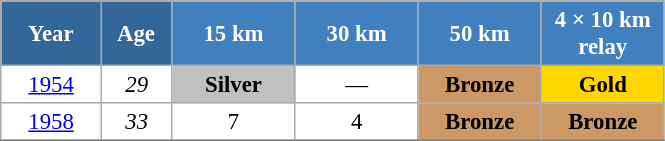<table class="wikitable" style="font-size:95%; text-align:center; border:grey solid 1px; border-collapse:collapse; background:#ffffff;">
<tr>
<th style="background-color:#369; color:white; width:60px;"> Year </th>
<th style="background-color:#369; color:white; width:40px;"> Age </th>
<th style="background-color:#4180be; color:white; width:75px;"> 15 km </th>
<th style="background-color:#4180be; color:white; width:75px;"> 30 km </th>
<th style="background-color:#4180be; color:white; width:75px;"> 50 km </th>
<th style="background-color:#4180be; color:white; width:75px;"> 4 × 10 km <br> relay </th>
</tr>
<tr>
<td><a href='#'>1954</a></td>
<td><em>29</em></td>
<td style="background:silver;"><strong>Silver</strong></td>
<td>—</td>
<td bgcolor="cc9966"><strong>Bronze</strong></td>
<td style="background:gold;"><strong>Gold</strong></td>
</tr>
<tr>
<td><a href='#'>1958</a></td>
<td><em>33</em></td>
<td>7</td>
<td>4</td>
<td bgcolor="cc9966"><strong>Bronze</strong></td>
<td bgcolor="cc9966"><strong>Bronze</strong></td>
</tr>
<tr>
</tr>
</table>
